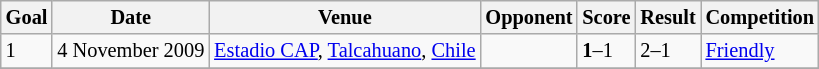<table class="wikitable collapsible collapsed" style=font-size:85%>
<tr>
<th>Goal</th>
<th>Date</th>
<th>Venue</th>
<th>Opponent</th>
<th>Score</th>
<th>Result</th>
<th>Competition</th>
</tr>
<tr>
<td>1</td>
<td>4 November 2009</td>
<td><a href='#'>Estadio CAP</a>, <a href='#'>Talcahuano</a>, <a href='#'>Chile</a></td>
<td align=left></td>
<td><strong>1</strong>–1</td>
<td>2–1</td>
<td><a href='#'>Friendly</a></td>
</tr>
<tr>
</tr>
</table>
